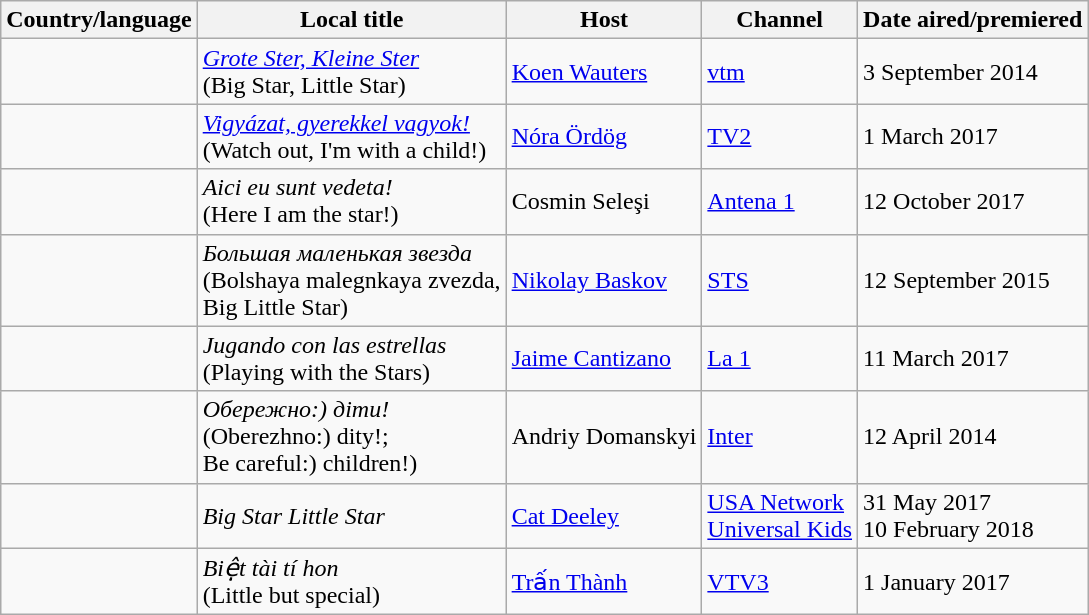<table class="wikitable">
<tr>
<th>Country/language</th>
<th>Local title</th>
<th>Host</th>
<th>Channel</th>
<th>Date aired/premiered</th>
</tr>
<tr>
<td></td>
<td><em><a href='#'>Grote Ster, Kleine Ster</a></em><br>(Big Star, Little Star)</td>
<td><a href='#'>Koen Wauters</a></td>
<td><a href='#'>vtm</a></td>
<td>3 September 2014</td>
</tr>
<tr>
<td></td>
<td><em><a href='#'>Vigyázat, gyerekkel vagyok!</a></em><br>(Watch out, I'm with a child!)</td>
<td><a href='#'>Nóra Ördög</a></td>
<td><a href='#'>TV2</a></td>
<td>1 March 2017</td>
</tr>
<tr>
<td></td>
<td><em>Aici eu sunt vedeta!</em><br>(Here I am the star!)</td>
<td>Cosmin Seleşi</td>
<td><a href='#'>Antena 1</a></td>
<td>12 October 2017</td>
</tr>
<tr>
<td></td>
<td><em>Большая маленькая звезда</em><br>(Bolshaya malegnkaya zvezda, <br>Big Little Star)</td>
<td><a href='#'>Nikolay Baskov</a></td>
<td><a href='#'>STS</a></td>
<td>12 September 2015</td>
</tr>
<tr>
<td></td>
<td><em>Jugando con las estrellas</em><br>(Playing with the Stars)</td>
<td><a href='#'>Jaime Cantizano</a></td>
<td><a href='#'>La 1</a></td>
<td>11 March 2017</td>
</tr>
<tr>
<td></td>
<td><em>Обережно:) діти!</em><br>(Oberezhno:) dity!; <br>Be careful:)  children!)</td>
<td>Andriy Domanskyi</td>
<td><a href='#'>Inter</a></td>
<td>12 April 2014</td>
</tr>
<tr>
<td></td>
<td><em>Big Star Little Star</em></td>
<td><a href='#'>Cat Deeley</a></td>
<td><a href='#'>USA Network</a><br><a href='#'>Universal Kids</a></td>
<td>31 May 2017<br>10 February 2018</td>
</tr>
<tr>
<td></td>
<td><em>Biệt tài tí hon</em><br>(Little but special)</td>
<td><a href='#'>Trấn Thành</a></td>
<td><a href='#'>VTV3</a></td>
<td>1 January 2017</td>
</tr>
</table>
